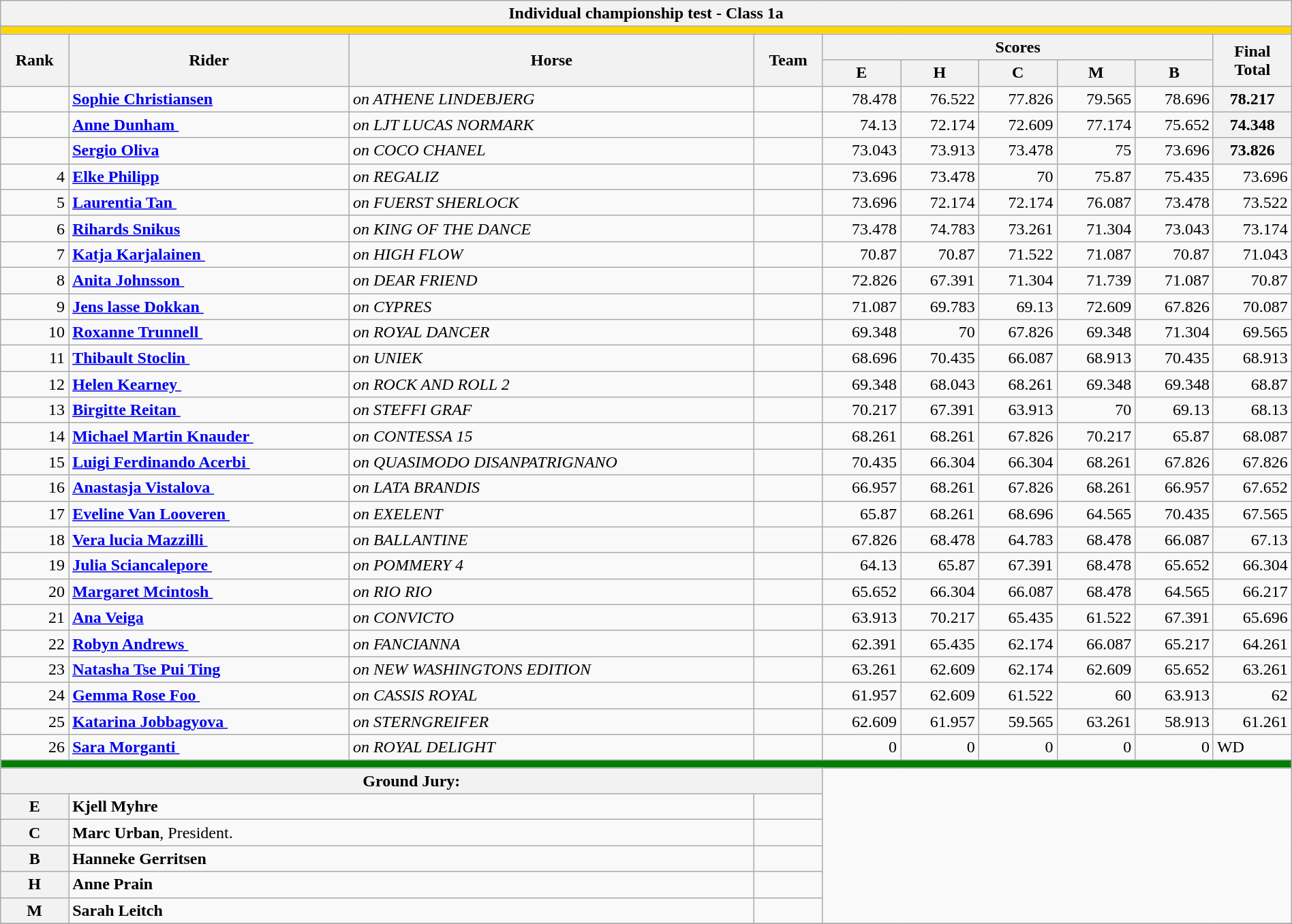<table class=wikitable style="font-size:100%" width="100%">
<tr>
<th colspan="10">Individual championship test - Class 1a</th>
</tr>
<tr>
<td colspan="10" bgcolor="gold"></td>
</tr>
<tr>
<th rowspan="2">Rank</th>
<th rowspan="2">Rider</th>
<th rowspan="2">Horse</th>
<th rowspan="2">Team</th>
<th colspan="5">Scores</th>
<th rowspan="2">Final<br>Total</th>
</tr>
<tr>
<th>E</th>
<th>H</th>
<th>C</th>
<th>M</th>
<th>B</th>
</tr>
<tr>
<td align=right></td>
<td><strong><a href='#'>Sophie Christiansen</a></strong></td>
<td><em>on ATHENE LINDEBJERG</em></td>
<td></td>
<td align=right>78.478</td>
<td align=right>76.522</td>
<td align=right>77.826</td>
<td align=right>79.565</td>
<td align=right>78.696</td>
<th align=right>78.217</th>
</tr>
<tr>
<td align=right></td>
<td><strong><a href='#'>Anne Dunham&nbsp;</a></strong></td>
<td><em>on LJT LUCAS NORMARK</em></td>
<td></td>
<td align=right>74.13</td>
<td align=right>72.174</td>
<td align=right>72.609</td>
<td align=right>77.174</td>
<td align=right>75.652</td>
<th align=right>74.348</th>
</tr>
<tr>
<td align=right></td>
<td><strong><a href='#'>Sergio Oliva</a></strong></td>
<td><em>on COCO CHANEL</em></td>
<td></td>
<td align=right>73.043</td>
<td align=right>73.913</td>
<td align=right>73.478</td>
<td align=right>75</td>
<td align=right>73.696</td>
<th align=right>73.826</th>
</tr>
<tr>
<td align=right>4</td>
<td><strong><a href='#'>Elke Philipp</a></strong></td>
<td><em>on REGALIZ</em></td>
<td></td>
<td align=right>73.696</td>
<td align=right>73.478</td>
<td align=right>70</td>
<td align=right>75.87</td>
<td align=right>75.435</td>
<td align=right>73.696</td>
</tr>
<tr>
<td align=right>5</td>
<td><strong><a href='#'>Laurentia Tan&nbsp;</a></strong></td>
<td><em>on FUERST SHERLOCK</em></td>
<td></td>
<td align=right>73.696</td>
<td align=right>72.174</td>
<td align=right>72.174</td>
<td align=right>76.087</td>
<td align=right>73.478</td>
<td align=right>73.522</td>
</tr>
<tr>
<td align=right>6</td>
<td><strong><a href='#'>Rihards Snikus</a></strong></td>
<td><em>on KING OF THE DANCE</em></td>
<td></td>
<td align=right>73.478</td>
<td align=right>74.783</td>
<td align=right>73.261</td>
<td align=right>71.304</td>
<td align=right>73.043</td>
<td align=right>73.174</td>
</tr>
<tr>
<td align=right>7</td>
<td><strong><a href='#'>Katja Karjalainen&nbsp;</a></strong></td>
<td><em>on HIGH FLOW</em></td>
<td></td>
<td align=right>70.87</td>
<td align=right>70.87</td>
<td align=right>71.522</td>
<td align=right>71.087</td>
<td align=right>70.87</td>
<td align=right>71.043</td>
</tr>
<tr>
<td align=right>8</td>
<td><strong><a href='#'>Anita Johnsson&nbsp;</a></strong></td>
<td><em>on DEAR FRIEND</em></td>
<td></td>
<td align=right>72.826</td>
<td align=right>67.391</td>
<td align=right>71.304</td>
<td align=right>71.739</td>
<td align=right>71.087</td>
<td align=right>70.87</td>
</tr>
<tr>
<td align=right>9</td>
<td><strong><a href='#'>Jens&nbsp;lasse Dokkan&nbsp;</a></strong></td>
<td><em>on CYPRES</em></td>
<td></td>
<td align=right>71.087</td>
<td align=right>69.783</td>
<td align=right>69.13</td>
<td align=right>72.609</td>
<td align=right>67.826</td>
<td align=right>70.087</td>
</tr>
<tr>
<td align=right>10</td>
<td><strong><a href='#'>Roxanne Trunnell&nbsp;</a></strong></td>
<td><em>on ROYAL DANCER</em></td>
<td></td>
<td align=right>69.348</td>
<td align=right>70</td>
<td align=right>67.826</td>
<td align=right>69.348</td>
<td align=right>71.304</td>
<td align=right>69.565</td>
</tr>
<tr>
<td align=right>11</td>
<td><strong><a href='#'>Thibault Stoclin&nbsp;</a></strong></td>
<td><em>on UNIEK</em></td>
<td></td>
<td align=right>68.696</td>
<td align=right>70.435</td>
<td align=right>66.087</td>
<td align=right>68.913</td>
<td align=right>70.435</td>
<td align=right>68.913</td>
</tr>
<tr>
<td align=right>12</td>
<td><strong><a href='#'>Helen Kearney&nbsp;</a></strong></td>
<td><em>on ROCK AND ROLL 2</em></td>
<td></td>
<td align=right>69.348</td>
<td align=right>68.043</td>
<td align=right>68.261</td>
<td align=right>69.348</td>
<td align=right>69.348</td>
<td align=right>68.87</td>
</tr>
<tr>
<td align=right>13</td>
<td><strong><a href='#'>Birgitte Reitan&nbsp;</a></strong></td>
<td><em>on STEFFI GRAF</em></td>
<td></td>
<td align=right>70.217</td>
<td align=right>67.391</td>
<td align=right>63.913</td>
<td align=right>70</td>
<td align=right>69.13</td>
<td align=right>68.13</td>
</tr>
<tr>
<td align=right>14</td>
<td><strong><a href='#'>Michael&nbsp;Martin Knauder&nbsp;</a></strong></td>
<td><em>on CONTESSA 15</em></td>
<td></td>
<td align=right>68.261</td>
<td align=right>68.261</td>
<td align=right>67.826</td>
<td align=right>70.217</td>
<td align=right>65.87</td>
<td align=right>68.087</td>
</tr>
<tr>
<td align=right>15</td>
<td><strong><a href='#'>Luigi&nbsp;Ferdinando Acerbi&nbsp;</a></strong></td>
<td><em>on QUASIMODO DISANPATRIGNANO</em></td>
<td></td>
<td align=right>70.435</td>
<td align=right>66.304</td>
<td align=right>66.304</td>
<td align=right>68.261</td>
<td align=right>67.826</td>
<td align=right>67.826</td>
</tr>
<tr>
<td align=right>16</td>
<td><strong><a href='#'>Anastasja Vistalova&nbsp;</a></strong></td>
<td><em>on LATA BRANDIS</em></td>
<td></td>
<td align=right>66.957</td>
<td align=right>68.261</td>
<td align=right>67.826</td>
<td align=right>68.261</td>
<td align=right>66.957</td>
<td align=right>67.652</td>
</tr>
<tr>
<td align=right>17</td>
<td><strong><a href='#'>Eveline Van&nbsp;Looveren&nbsp;</a></strong></td>
<td><em>on EXELENT</em></td>
<td></td>
<td align=right>65.87</td>
<td align=right>68.261</td>
<td align=right>68.696</td>
<td align=right>64.565</td>
<td align=right>70.435</td>
<td align=right>67.565</td>
</tr>
<tr>
<td align=right>18</td>
<td><strong><a href='#'>Vera&nbsp;lucia Mazzilli&nbsp;</a></strong></td>
<td><em>on BALLANTINE</em></td>
<td></td>
<td align=right>67.826</td>
<td align=right>68.478</td>
<td align=right>64.783</td>
<td align=right>68.478</td>
<td align=right>66.087</td>
<td align=right>67.13</td>
</tr>
<tr>
<td align=right>19</td>
<td><strong><a href='#'>Julia Sciancalepore&nbsp;</a></strong></td>
<td><em>on POMMERY 4</em></td>
<td></td>
<td align=right>64.13</td>
<td align=right>65.87</td>
<td align=right>67.391</td>
<td align=right>68.478</td>
<td align=right>65.652</td>
<td align=right>66.304</td>
</tr>
<tr>
<td align=right>20</td>
<td><strong><a href='#'>Margaret Mcintosh&nbsp;</a></strong></td>
<td><em>on RIO RIO</em></td>
<td></td>
<td align=right>65.652</td>
<td align=right>66.304</td>
<td align=right>66.087</td>
<td align=right>68.478</td>
<td align=right>64.565</td>
<td align=right>66.217</td>
</tr>
<tr>
<td align=right>21</td>
<td><strong><a href='#'>Ana Veiga</a></strong></td>
<td><em>on CONVICTO</em></td>
<td></td>
<td align=right>63.913</td>
<td align=right>70.217</td>
<td align=right>65.435</td>
<td align=right>61.522</td>
<td align=right>67.391</td>
<td align=right>65.696</td>
</tr>
<tr>
<td align=right>22</td>
<td><strong><a href='#'>Robyn Andrews&nbsp;</a></strong></td>
<td><em>on FANCIANNA</em></td>
<td></td>
<td align=right>62.391</td>
<td align=right>65.435</td>
<td align=right>62.174</td>
<td align=right>66.087</td>
<td align=right>65.217</td>
<td align=right>64.261</td>
</tr>
<tr>
<td align=right>23</td>
<td><strong><a href='#'>Natasha Tse Pui&nbsp;Ting</a></strong></td>
<td><em>on NEW WASHINGTONS EDITION</em></td>
<td></td>
<td align=right>63.261</td>
<td align=right>62.609</td>
<td align=right>62.174</td>
<td align=right>62.609</td>
<td align=right>65.652</td>
<td align=right>63.261</td>
</tr>
<tr>
<td align=right>24</td>
<td><strong><a href='#'>Gemma&nbsp;Rose Foo&nbsp;</a></strong></td>
<td><em>on CASSIS ROYAL</em></td>
<td></td>
<td align=right>61.957</td>
<td align=right>62.609</td>
<td align=right>61.522</td>
<td align=right>60</td>
<td align=right>63.913</td>
<td align=right>62</td>
</tr>
<tr>
<td align=right>25</td>
<td><strong><a href='#'>Katarina Jobbagyova&nbsp;</a></strong></td>
<td><em>on STERNGREIFER</em></td>
<td></td>
<td align=right>62.609</td>
<td align=right>61.957</td>
<td align=right>59.565</td>
<td align=right>63.261</td>
<td align=right>58.913</td>
<td align=right>61.261</td>
</tr>
<tr>
<td align=right>26</td>
<td><strong><a href='#'>Sara Morganti&nbsp;</a></strong></td>
<td><em>on ROYAL DELIGHT</em></td>
<td></td>
<td align=right>0</td>
<td align=right>0</td>
<td align=right>0</td>
<td align=right>0</td>
<td align=right>0</td>
<td>WD</td>
</tr>
<tr>
<td colspan="10" bgcolor="green"></td>
</tr>
<tr>
<th colspan="4">Ground Jury:</th>
<td colspan="6" rowspan="6"></td>
</tr>
<tr>
<th>E</th>
<td colspan="2"><strong>Kjell Myhre</strong></td>
<td></td>
</tr>
<tr>
<th>C</th>
<td colspan="2"><strong>Marc Urban</strong>, President.</td>
<td></td>
</tr>
<tr>
<th>B</th>
<td colspan="2"><strong>Hanneke Gerritsen</strong></td>
<td></td>
</tr>
<tr>
<th>H</th>
<td colspan="2"><strong>Anne Prain</strong></td>
<td></td>
</tr>
<tr>
<th>M</th>
<td colspan="2"><strong>Sarah Leitch</strong></td>
<td></td>
</tr>
<tr>
</tr>
</table>
